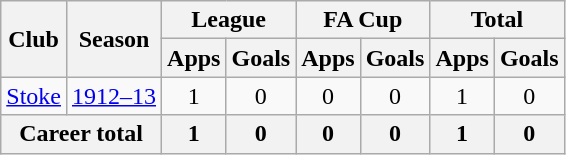<table class="wikitable" style="text-align: center;">
<tr>
<th rowspan="2">Club</th>
<th rowspan="2">Season</th>
<th colspan="2">League</th>
<th colspan="2">FA Cup</th>
<th colspan="2">Total</th>
</tr>
<tr>
<th>Apps</th>
<th>Goals</th>
<th>Apps</th>
<th>Goals</th>
<th>Apps</th>
<th>Goals</th>
</tr>
<tr>
<td><a href='#'>Stoke</a></td>
<td><a href='#'>1912–13</a></td>
<td>1</td>
<td>0</td>
<td>0</td>
<td>0</td>
<td>1</td>
<td>0</td>
</tr>
<tr>
<th colspan="2">Career total</th>
<th>1</th>
<th>0</th>
<th>0</th>
<th>0</th>
<th>1</th>
<th>0</th>
</tr>
</table>
